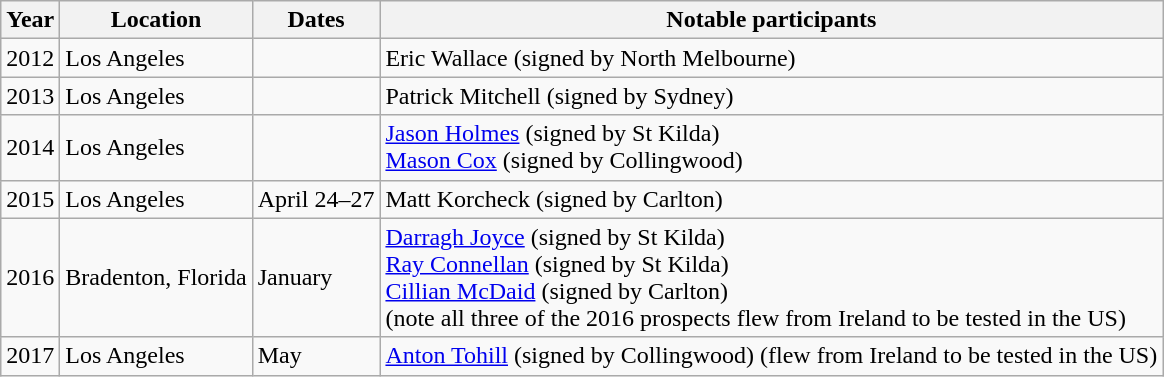<table class="sortable wikitable">
<tr>
<th colspan="1">Year</th>
<th colspan="1">Location</th>
<th colspan="1">Dates</th>
<th colspan="1">Notable participants</th>
</tr>
<tr>
<td>2012</td>
<td>Los Angeles</td>
<td></td>
<td>Eric Wallace (signed by North Melbourne)</td>
</tr>
<tr>
<td>2013</td>
<td>Los Angeles</td>
<td></td>
<td>Patrick Mitchell (signed by Sydney)</td>
</tr>
<tr>
<td>2014</td>
<td>Los Angeles</td>
<td></td>
<td><a href='#'>Jason Holmes</a> (signed by St Kilda)<br><a href='#'>Mason Cox</a> (signed by Collingwood)</td>
</tr>
<tr>
<td>2015</td>
<td>Los Angeles</td>
<td>April 24–27</td>
<td>Matt Korcheck (signed by Carlton)</td>
</tr>
<tr>
<td>2016</td>
<td>Bradenton, Florida</td>
<td>January</td>
<td><a href='#'>Darragh Joyce</a> (signed by St Kilda)<br><a href='#'>Ray Connellan</a> (signed by St Kilda)<br><a href='#'>Cillian McDaid</a> (signed by Carlton)<br> (note all three of the 2016 prospects flew from Ireland to be tested in the US)</td>
</tr>
<tr>
<td>2017</td>
<td>Los Angeles</td>
<td>May</td>
<td><a href='#'>Anton Tohill</a> (signed by Collingwood) (flew from Ireland to be tested in the US)</td>
</tr>
</table>
